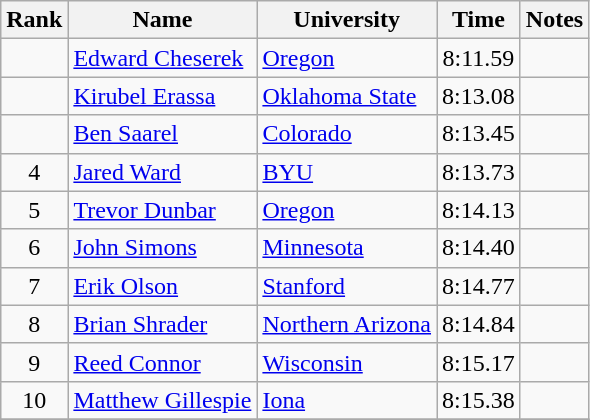<table class="wikitable sortable" style="text-align:center">
<tr>
<th>Rank</th>
<th>Name</th>
<th>University</th>
<th>Time</th>
<th>Notes</th>
</tr>
<tr>
<td></td>
<td align=left><a href='#'>Edward Cheserek</a></td>
<td align=left><a href='#'>Oregon</a></td>
<td>8:11.59</td>
<td></td>
</tr>
<tr>
<td></td>
<td align=left><a href='#'>Kirubel Erassa</a></td>
<td align=left><a href='#'>Oklahoma State</a></td>
<td>8:13.08</td>
<td></td>
</tr>
<tr>
<td></td>
<td align=left><a href='#'>Ben Saarel</a></td>
<td align=left><a href='#'>Colorado</a></td>
<td>8:13.45</td>
<td></td>
</tr>
<tr>
<td>4</td>
<td align=left><a href='#'>Jared Ward</a></td>
<td align=left><a href='#'>BYU</a></td>
<td>8:13.73</td>
<td></td>
</tr>
<tr>
<td>5</td>
<td align=left><a href='#'>Trevor Dunbar</a></td>
<td align=left><a href='#'>Oregon</a></td>
<td>8:14.13</td>
<td></td>
</tr>
<tr>
<td>6</td>
<td align=left><a href='#'>John Simons</a></td>
<td align=left><a href='#'>Minnesota</a></td>
<td>8:14.40</td>
<td></td>
</tr>
<tr>
<td>7</td>
<td align=left><a href='#'>Erik Olson</a></td>
<td align=left><a href='#'>Stanford</a></td>
<td>8:14.77</td>
<td></td>
</tr>
<tr>
<td>8</td>
<td align=left><a href='#'>Brian Shrader</a></td>
<td align=left><a href='#'>Northern Arizona</a></td>
<td>8:14.84</td>
<td></td>
</tr>
<tr>
<td>9</td>
<td align=left><a href='#'>Reed Connor</a></td>
<td align=left><a href='#'>Wisconsin</a></td>
<td>8:15.17</td>
<td></td>
</tr>
<tr>
<td>10</td>
<td align=left><a href='#'>Matthew Gillespie</a></td>
<td align=left><a href='#'>Iona</a></td>
<td>8:15.38</td>
<td></td>
</tr>
<tr>
</tr>
</table>
